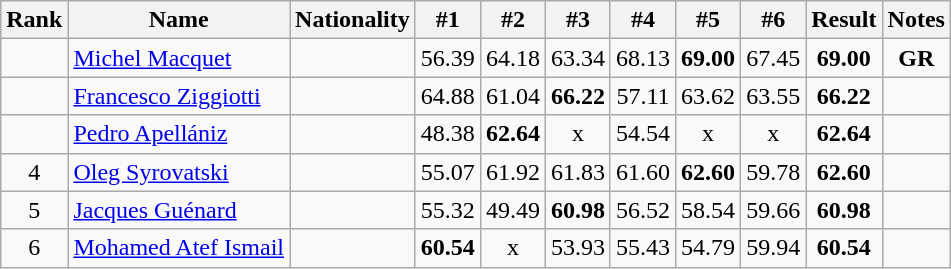<table class="wikitable sortable" style="text-align:center">
<tr>
<th>Rank</th>
<th>Name</th>
<th>Nationality</th>
<th>#1</th>
<th>#2</th>
<th>#3</th>
<th>#4</th>
<th>#5</th>
<th>#6</th>
<th>Result</th>
<th>Notes</th>
</tr>
<tr>
<td></td>
<td align=left><a href='#'>Michel Macquet</a></td>
<td align=left></td>
<td>56.39</td>
<td>64.18</td>
<td>63.34</td>
<td>68.13</td>
<td><strong>69.00</strong></td>
<td>67.45</td>
<td><strong>69.00</strong></td>
<td><strong>GR</strong></td>
</tr>
<tr>
<td></td>
<td align=left><a href='#'>Francesco Ziggiotti</a></td>
<td align=left></td>
<td>64.88</td>
<td>61.04</td>
<td><strong>66.22</strong></td>
<td>57.11</td>
<td>63.62</td>
<td>63.55</td>
<td><strong>66.22</strong></td>
<td></td>
</tr>
<tr>
<td></td>
<td align=left><a href='#'>Pedro Apellániz</a></td>
<td align=left></td>
<td>48.38</td>
<td><strong>62.64</strong></td>
<td>x</td>
<td>54.54</td>
<td>x</td>
<td>x</td>
<td><strong>62.64</strong></td>
<td></td>
</tr>
<tr>
<td>4</td>
<td align=left><a href='#'>Oleg Syrovatski</a></td>
<td align=left></td>
<td>55.07</td>
<td>61.92</td>
<td>61.83</td>
<td>61.60</td>
<td><strong>62.60</strong></td>
<td>59.78</td>
<td><strong>62.60</strong></td>
<td></td>
</tr>
<tr>
<td>5</td>
<td align=left><a href='#'>Jacques Guénard</a></td>
<td align=left></td>
<td>55.32</td>
<td>49.49</td>
<td><strong>60.98</strong></td>
<td>56.52</td>
<td>58.54</td>
<td>59.66</td>
<td><strong>60.98</strong></td>
<td></td>
</tr>
<tr>
<td>6</td>
<td align=left><a href='#'>Mohamed Atef Ismail</a></td>
<td align=left></td>
<td><strong>60.54</strong></td>
<td>x</td>
<td>53.93</td>
<td>55.43</td>
<td>54.79</td>
<td>59.94</td>
<td><strong>60.54 </strong></td>
<td></td>
</tr>
</table>
